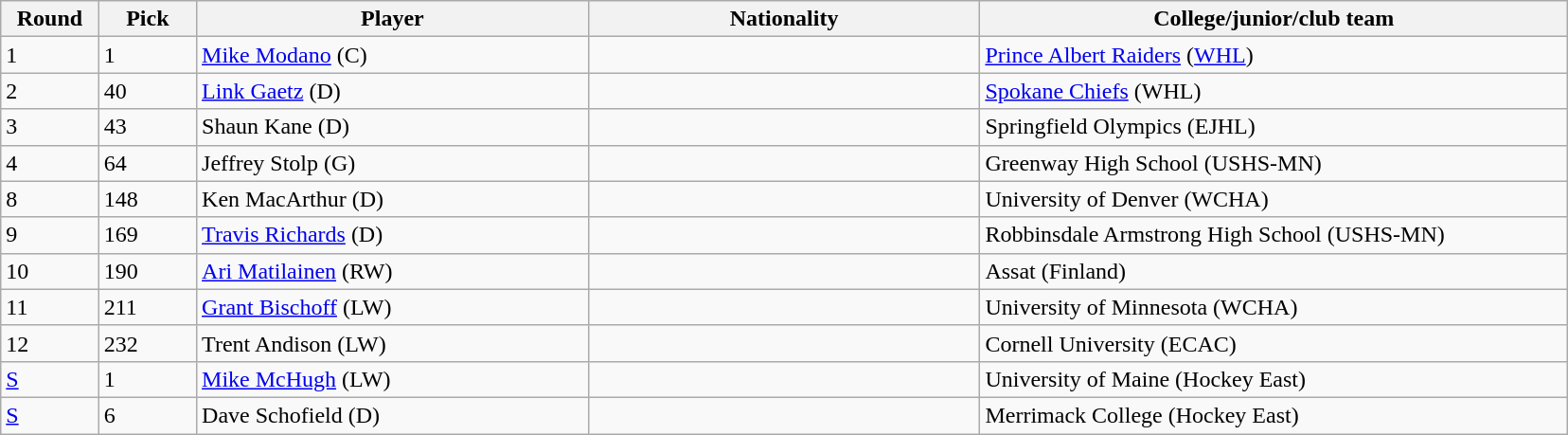<table class="wikitable">
<tr>
<th bgcolor="#DDDDFF" width="5%">Round</th>
<th bgcolor="#DDDDFF" width="5%">Pick</th>
<th bgcolor="#DDDDFF" width="20%">Player</th>
<th bgcolor="#DDDDFF" width="20%">Nationality</th>
<th bgcolor="#DDDDFF" width="30%">College/junior/club team</th>
</tr>
<tr>
<td>1</td>
<td>1</td>
<td><a href='#'>Mike Modano</a> (C)</td>
<td></td>
<td><a href='#'>Prince Albert Raiders</a> (<a href='#'>WHL</a>)</td>
</tr>
<tr>
<td>2</td>
<td>40</td>
<td><a href='#'>Link Gaetz</a> (D)</td>
<td></td>
<td><a href='#'>Spokane Chiefs</a> (WHL)</td>
</tr>
<tr>
<td>3</td>
<td>43</td>
<td>Shaun Kane (D)</td>
<td></td>
<td>Springfield Olympics (EJHL)</td>
</tr>
<tr>
<td>4</td>
<td>64</td>
<td>Jeffrey Stolp (G)</td>
<td></td>
<td>Greenway High School (USHS-MN)</td>
</tr>
<tr>
<td>8</td>
<td>148</td>
<td>Ken MacArthur (D)</td>
<td></td>
<td>University of Denver (WCHA)</td>
</tr>
<tr>
<td>9</td>
<td>169</td>
<td><a href='#'>Travis Richards</a> (D)</td>
<td></td>
<td>Robbinsdale Armstrong High School (USHS-MN)</td>
</tr>
<tr>
<td>10</td>
<td>190</td>
<td><a href='#'>Ari Matilainen</a> (RW)</td>
<td></td>
<td>Assat (Finland)</td>
</tr>
<tr>
<td>11</td>
<td>211</td>
<td><a href='#'>Grant Bischoff</a> (LW)</td>
<td></td>
<td>University of Minnesota (WCHA)</td>
</tr>
<tr>
<td>12</td>
<td>232</td>
<td>Trent Andison (LW)</td>
<td></td>
<td>Cornell University (ECAC)</td>
</tr>
<tr>
<td><a href='#'>S</a></td>
<td>1</td>
<td><a href='#'>Mike McHugh</a> (LW)</td>
<td></td>
<td>University of Maine (Hockey East)</td>
</tr>
<tr>
<td><a href='#'>S</a></td>
<td>6</td>
<td>Dave Schofield (D)</td>
<td></td>
<td>Merrimack College (Hockey East)</td>
</tr>
</table>
